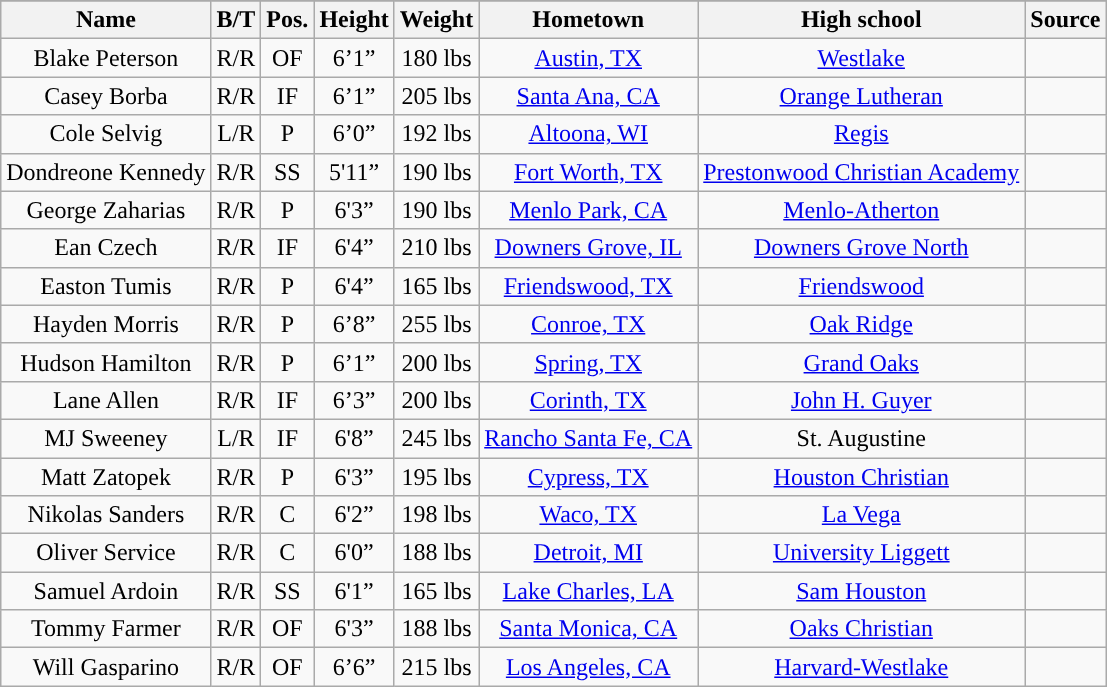<table class="wikitable sortable collapsible">
<tr>
</tr>
<tr>
<th style="text-align:center; ">Name</th>
<th style="text-align:center; ">B/T</th>
<th style="text-align:center; ">Pos.</th>
<th style="text-align:center; ">Height</th>
<th style="text-align:center; ">Weight</th>
<th style="text-align:center; ">Hometown</th>
<th style="text-align:center; ">High school</th>
<th style="text-align:center; ">Source</th>
</tr>
<tr align="center">
<td>Blake Peterson</td>
<td>R/R</td>
<td>OF</td>
<td>6’1”</td>
<td>180 lbs</td>
<td><a href='#'>Austin, TX</a></td>
<td><a href='#'>Westlake</a></td>
<td></td>
</tr>
<tr align="center">
<td>Casey Borba</td>
<td>R/R</td>
<td>IF</td>
<td>6’1”</td>
<td>205 lbs</td>
<td><a href='#'>Santa Ana, CA</a></td>
<td><a href='#'>Orange Lutheran</a></td>
<td></td>
</tr>
<tr align="center">
<td>Cole Selvig</td>
<td>L/R</td>
<td>P</td>
<td>6’0”</td>
<td>192 lbs</td>
<td><a href='#'>Altoona, WI</a></td>
<td><a href='#'>Regis</a></td>
<td></td>
</tr>
<tr align="center">
<td>Dondreone Kennedy</td>
<td>R/R</td>
<td>SS</td>
<td>5'11”</td>
<td>190 lbs</td>
<td><a href='#'>Fort Worth, TX</a></td>
<td><a href='#'>Prestonwood Christian Academy</a></td>
<td></td>
</tr>
<tr align="center">
<td>George Zaharias</td>
<td>R/R</td>
<td>P</td>
<td>6'3”</td>
<td>190 lbs</td>
<td><a href='#'>Menlo Park, CA</a></td>
<td><a href='#'>Menlo-Atherton</a></td>
<td></td>
</tr>
<tr align="center">
<td>Ean Czech</td>
<td>R/R</td>
<td>IF</td>
<td>6'4”</td>
<td>210 lbs</td>
<td><a href='#'>Downers Grove, IL</a></td>
<td><a href='#'>Downers Grove North</a></td>
<td></td>
</tr>
<tr align="center">
<td>Easton Tumis</td>
<td>R/R</td>
<td>P</td>
<td>6'4”</td>
<td>165 lbs</td>
<td><a href='#'>Friendswood, TX</a></td>
<td><a href='#'>Friendswood</a></td>
<td></td>
</tr>
<tr align="center">
<td>Hayden Morris</td>
<td>R/R</td>
<td>P</td>
<td>6’8”</td>
<td>255 lbs</td>
<td><a href='#'>Conroe, TX</a></td>
<td><a href='#'>Oak Ridge</a></td>
<td></td>
</tr>
<tr align="center">
<td>Hudson Hamilton</td>
<td>R/R</td>
<td>P</td>
<td>6’1”</td>
<td>200 lbs</td>
<td><a href='#'>Spring, TX</a></td>
<td><a href='#'>Grand Oaks</a></td>
<td></td>
</tr>
<tr align="center">
<td>Lane Allen</td>
<td>R/R</td>
<td>IF</td>
<td>6’3”</td>
<td>200 lbs</td>
<td><a href='#'>Corinth, TX</a></td>
<td><a href='#'>John H. Guyer</a></td>
<td></td>
</tr>
<tr align="center">
<td>MJ Sweeney</td>
<td>L/R</td>
<td>IF</td>
<td>6'8”</td>
<td>245 lbs</td>
<td><a href='#'>Rancho Santa Fe, CA</a></td>
<td>St. Augustine</td>
<td></td>
</tr>
<tr align="center">
<td>Matt Zatopek</td>
<td>R/R</td>
<td>P</td>
<td>6'3”</td>
<td>195 lbs</td>
<td><a href='#'>Cypress, TX</a></td>
<td><a href='#'>Houston Christian</a></td>
<td></td>
</tr>
<tr align="center">
<td>Nikolas Sanders</td>
<td>R/R</td>
<td>C</td>
<td>6'2”</td>
<td>198 lbs</td>
<td><a href='#'>Waco, TX</a></td>
<td><a href='#'>La Vega</a></td>
<td></td>
</tr>
<tr align="center">
<td>Oliver Service</td>
<td>R/R</td>
<td>C</td>
<td>6'0”</td>
<td>188 lbs</td>
<td><a href='#'>Detroit, MI</a></td>
<td><a href='#'>University Liggett</a></td>
<td></td>
</tr>
<tr align="center">
<td>Samuel Ardoin</td>
<td>R/R</td>
<td>SS</td>
<td>6'1”</td>
<td>165 lbs</td>
<td><a href='#'>Lake Charles, LA</a></td>
<td><a href='#'>Sam Houston</a></td>
<td></td>
</tr>
<tr align="center">
<td>Tommy Farmer</td>
<td>R/R</td>
<td>OF</td>
<td>6'3”</td>
<td>188 lbs</td>
<td><a href='#'>Santa Monica, CA</a></td>
<td><a href='#'>Oaks Christian</a></td>
<td></td>
</tr>
<tr align="center">
<td>Will Gasparino</td>
<td>R/R</td>
<td>OF</td>
<td>6’6”</td>
<td>215 lbs</td>
<td><a href='#'>Los Angeles, CA</a></td>
<td><a href='#'>Harvard-Westlake</a></td>
<td></td>
</tr>
</table>
